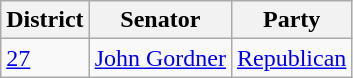<table class="wikitable">
<tr>
<th>District</th>
<th>Senator</th>
<th>Party</th>
</tr>
<tr>
<td><a href='#'>27</a></td>
<td><a href='#'>John Gordner</a></td>
<td><a href='#'>Republican</a></td>
</tr>
</table>
